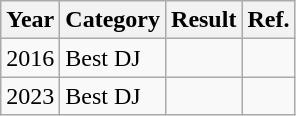<table class="wikitable">
<tr>
<th>Year</th>
<th>Category</th>
<th>Result</th>
<th>Ref.</th>
</tr>
<tr>
<td>2016</td>
<td>Best DJ</td>
<td></td>
<td></td>
</tr>
<tr>
<td>2023</td>
<td>Best DJ</td>
<td></td>
<td></td>
</tr>
</table>
